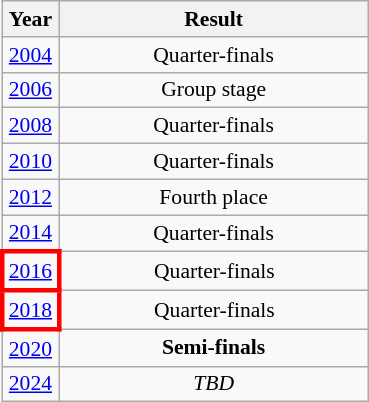<table class="wikitable" style="text-align: center; font-size:90%">
<tr>
<th>Year</th>
<th style="width:200px">Result</th>
</tr>
<tr>
<td> <a href='#'>2004</a></td>
<td>Quarter-finals</td>
</tr>
<tr>
<td> <a href='#'>2006</a></td>
<td>Group stage</td>
</tr>
<tr>
<td> <a href='#'>2008</a></td>
<td>Quarter-finals</td>
</tr>
<tr>
<td> <a href='#'>2010</a></td>
<td>Quarter-finals</td>
</tr>
<tr>
<td> <a href='#'>2012</a></td>
<td>Fourth place</td>
</tr>
<tr>
<td> <a href='#'>2014</a></td>
<td>Quarter-finals</td>
</tr>
<tr>
<td style="border: 3px solid red"> <a href='#'>2016</a></td>
<td>Quarter-finals</td>
</tr>
<tr>
<td style="border: 3px solid red"> <a href='#'>2018</a></td>
<td>Quarter-finals</td>
</tr>
<tr>
<td> <a href='#'>2020</a></td>
<td><strong> Semi-finals</strong></td>
</tr>
<tr>
<td> <a href='#'>2024</a></td>
<td><em>TBD</em></td>
</tr>
</table>
